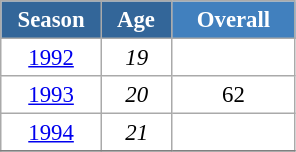<table class="wikitable" style="font-size:95%; text-align:center; border:grey solid 1px; border-collapse:collapse; background:#ffffff;">
<tr>
<th style="background-color:#369; color:white; width:60px;"> Season </th>
<th style="background-color:#369; color:white; width:40px;"> Age </th>
<th style="background-color:#4180be; color:white; width:75px;">Overall</th>
</tr>
<tr>
<td><a href='#'>1992</a></td>
<td><em>19</em></td>
<td></td>
</tr>
<tr>
<td><a href='#'>1993</a></td>
<td><em>20</em></td>
<td>62</td>
</tr>
<tr>
<td><a href='#'>1994</a></td>
<td><em>21</em></td>
<td></td>
</tr>
<tr>
</tr>
</table>
